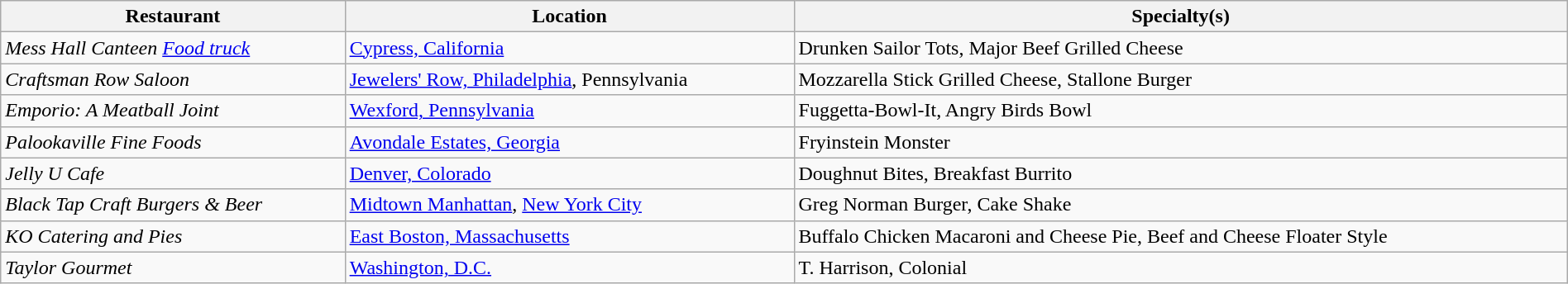<table class="wikitable" style="width:100%;">
<tr>
<th>Restaurant</th>
<th>Location</th>
<th>Specialty(s)</th>
</tr>
<tr>
<td><em>Mess Hall Canteen <a href='#'>Food truck</a></em></td>
<td><a href='#'>Cypress, California</a></td>
<td>Drunken Sailor Tots, Major Beef Grilled Cheese</td>
</tr>
<tr>
<td><em>Craftsman Row Saloon</em></td>
<td><a href='#'>Jewelers' Row, Philadelphia</a>, Pennsylvania</td>
<td>Mozzarella Stick Grilled Cheese, Stallone Burger</td>
</tr>
<tr>
<td><em>Emporio: A Meatball Joint</em></td>
<td><a href='#'>Wexford, Pennsylvania</a></td>
<td>Fuggetta-Bowl-It, Angry Birds Bowl</td>
</tr>
<tr>
<td><em>Palookaville Fine Foods</em></td>
<td><a href='#'>Avondale Estates, Georgia</a></td>
<td>Fryinstein Monster</td>
</tr>
<tr>
<td><em>Jelly U Cafe</em></td>
<td><a href='#'>Denver, Colorado</a></td>
<td>Doughnut Bites, Breakfast Burrito</td>
</tr>
<tr>
<td><em>Black Tap Craft Burgers & Beer</em></td>
<td><a href='#'>Midtown Manhattan</a>, <a href='#'>New York City</a></td>
<td>Greg Norman Burger, Cake Shake</td>
</tr>
<tr>
<td><em>KO Catering and Pies</em></td>
<td><a href='#'>East Boston, Massachusetts</a></td>
<td>Buffalo Chicken Macaroni and Cheese Pie, Beef and Cheese Floater Style</td>
</tr>
<tr>
<td><em>Taylor Gourmet</em></td>
<td><a href='#'>Washington, D.C.</a></td>
<td>T. Harrison, Colonial</td>
</tr>
</table>
